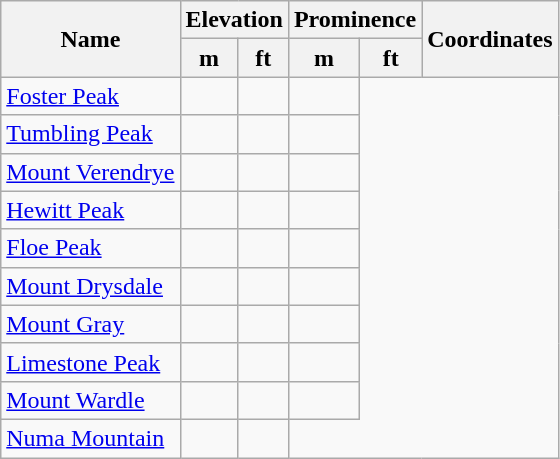<table class="wikitable sortable">
<tr>
<th rowspan=2>Name</th>
<th colspan=2>Elevation</th>
<th colspan=2>Prominence</th>
<th rowspan=2>Coordinates</th>
</tr>
<tr>
<th>m</th>
<th>ft</th>
<th>m</th>
<th>ft</th>
</tr>
<tr>
<td><a href='#'>Foster Peak</a></td>
<td></td>
<td></td>
<td></td>
</tr>
<tr>
<td><a href='#'>Tumbling Peak</a></td>
<td></td>
<td></td>
<td></td>
</tr>
<tr>
<td><a href='#'>Mount Verendrye</a></td>
<td></td>
<td></td>
<td></td>
</tr>
<tr>
<td><a href='#'>Hewitt Peak</a></td>
<td></td>
<td></td>
<td></td>
</tr>
<tr>
<td><a href='#'>Floe Peak</a></td>
<td></td>
<td></td>
<td></td>
</tr>
<tr>
<td><a href='#'>Mount Drysdale</a></td>
<td></td>
<td></td>
<td></td>
</tr>
<tr>
<td><a href='#'>Mount Gray</a></td>
<td></td>
<td></td>
<td></td>
</tr>
<tr>
<td><a href='#'>Limestone Peak</a></td>
<td></td>
<td></td>
<td></td>
</tr>
<tr>
<td><a href='#'>Mount Wardle</a></td>
<td></td>
<td></td>
<td></td>
</tr>
<tr>
<td><a href='#'>Numa Mountain</a></td>
<td></td>
<td></td>
</tr>
</table>
